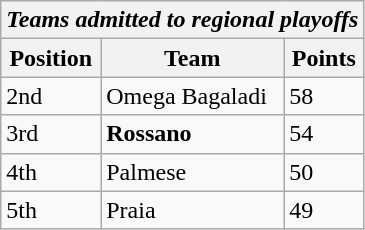<table class="wikitable">
<tr>
<th colspan="3"><em>Teams admitted to regional playoffs</em></th>
</tr>
<tr>
<th>Position</th>
<th>Team</th>
<th>Points</th>
</tr>
<tr>
<td>2nd</td>
<td>Omega Bagaladi</td>
<td>58</td>
</tr>
<tr>
<td>3rd</td>
<td><strong>Rossano</strong></td>
<td>54</td>
</tr>
<tr>
<td>4th</td>
<td>Palmese</td>
<td>50</td>
</tr>
<tr>
<td>5th</td>
<td>Praia</td>
<td>49</td>
</tr>
</table>
